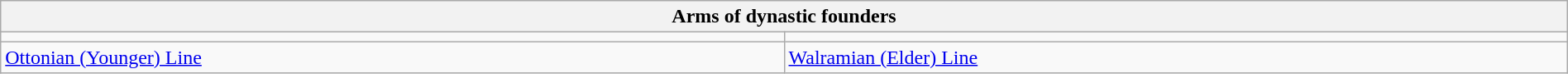<table class="wikitable" width="100%">
<tr>
<th align=center colspan=2>Arms of dynastic founders</th>
</tr>
<tr>
<td align=center width="50%"></td>
<td align=center width="50%"></td>
</tr>
<tr>
<td><a href='#'>Ottonian (Younger) Line</a></td>
<td><a href='#'>Walramian (Elder) Line</a></td>
</tr>
</table>
